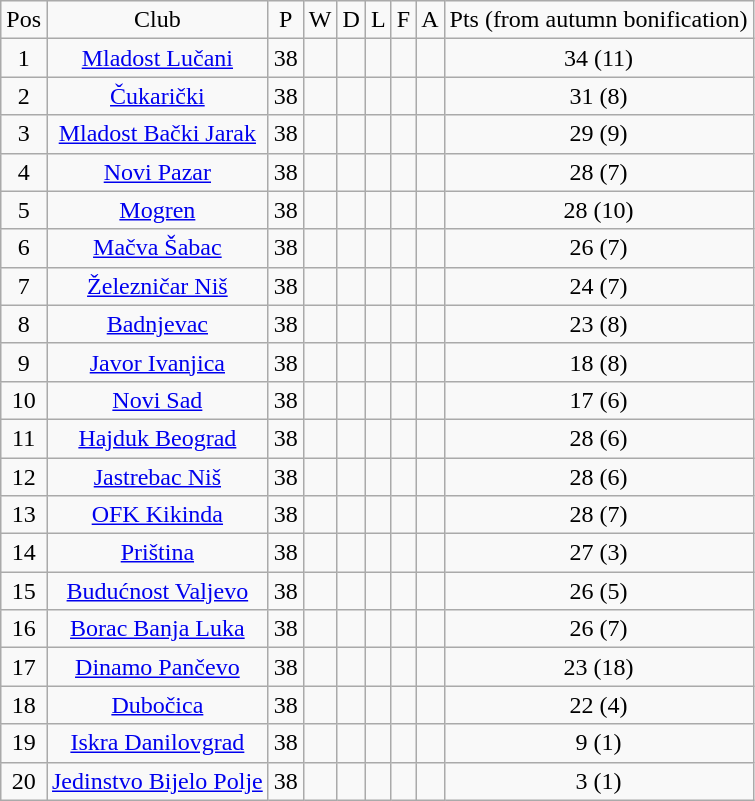<table class="wikitable" style="text-align: center;">
<tr>
<td>Pos</td>
<td>Club</td>
<td>P</td>
<td>W</td>
<td>D</td>
<td>L</td>
<td>F</td>
<td>A</td>
<td>Pts (from autumn bonification)</td>
</tr>
<tr>
<td>1</td>
<td><a href='#'>Mladost Lučani</a></td>
<td>38</td>
<td></td>
<td></td>
<td></td>
<td></td>
<td></td>
<td>34 (11)</td>
</tr>
<tr>
<td>2</td>
<td><a href='#'>Čukarički</a></td>
<td>38</td>
<td></td>
<td></td>
<td></td>
<td></td>
<td></td>
<td>31 (8)</td>
</tr>
<tr>
<td>3</td>
<td><a href='#'>Mladost Bački Jarak</a></td>
<td>38</td>
<td></td>
<td></td>
<td></td>
<td></td>
<td></td>
<td>29 (9)</td>
</tr>
<tr>
<td>4</td>
<td><a href='#'>Novi Pazar</a></td>
<td>38</td>
<td></td>
<td></td>
<td></td>
<td></td>
<td></td>
<td>28 (7)</td>
</tr>
<tr>
<td>5</td>
<td><a href='#'>Mogren</a></td>
<td>38</td>
<td></td>
<td></td>
<td></td>
<td></td>
<td></td>
<td>28 (10)</td>
</tr>
<tr>
<td>6</td>
<td><a href='#'>Mačva Šabac</a></td>
<td>38</td>
<td></td>
<td></td>
<td></td>
<td></td>
<td></td>
<td>26 (7)</td>
</tr>
<tr>
<td>7</td>
<td><a href='#'>Železničar Niš</a></td>
<td>38</td>
<td></td>
<td></td>
<td></td>
<td></td>
<td></td>
<td>24 (7)</td>
</tr>
<tr>
<td>8</td>
<td><a href='#'>Badnjevac</a></td>
<td>38</td>
<td></td>
<td></td>
<td></td>
<td></td>
<td></td>
<td>23 (8)</td>
</tr>
<tr>
<td>9</td>
<td><a href='#'>Javor Ivanjica</a></td>
<td>38</td>
<td></td>
<td></td>
<td></td>
<td></td>
<td></td>
<td>18 (8)</td>
</tr>
<tr>
<td>10</td>
<td><a href='#'>Novi Sad</a></td>
<td>38</td>
<td></td>
<td></td>
<td></td>
<td></td>
<td></td>
<td>17 (6)</td>
</tr>
<tr>
<td>11</td>
<td><a href='#'>Hajduk Beograd</a></td>
<td>38</td>
<td></td>
<td></td>
<td></td>
<td></td>
<td></td>
<td>28 (6)</td>
</tr>
<tr>
<td>12</td>
<td><a href='#'>Jastrebac Niš</a></td>
<td>38</td>
<td></td>
<td></td>
<td></td>
<td></td>
<td></td>
<td>28 (6)</td>
</tr>
<tr>
<td>13</td>
<td><a href='#'>OFK Kikinda</a></td>
<td>38</td>
<td></td>
<td></td>
<td></td>
<td></td>
<td></td>
<td>28 (7)</td>
</tr>
<tr>
<td>14</td>
<td><a href='#'>Priština</a></td>
<td>38</td>
<td></td>
<td></td>
<td></td>
<td></td>
<td></td>
<td>27 (3)</td>
</tr>
<tr>
<td>15</td>
<td><a href='#'>Budućnost Valjevo</a></td>
<td>38</td>
<td></td>
<td></td>
<td></td>
<td></td>
<td></td>
<td>26 (5)</td>
</tr>
<tr>
<td>16</td>
<td><a href='#'>Borac Banja Luka</a></td>
<td>38</td>
<td></td>
<td></td>
<td></td>
<td></td>
<td></td>
<td>26 (7)</td>
</tr>
<tr>
<td>17</td>
<td><a href='#'>Dinamo Pančevo</a></td>
<td>38</td>
<td></td>
<td></td>
<td></td>
<td></td>
<td></td>
<td>23 (18)</td>
</tr>
<tr>
<td>18</td>
<td><a href='#'>Dubočica</a></td>
<td>38</td>
<td></td>
<td></td>
<td></td>
<td></td>
<td></td>
<td>22 (4)</td>
</tr>
<tr>
<td>19</td>
<td><a href='#'>Iskra Danilovgrad</a></td>
<td>38</td>
<td></td>
<td></td>
<td></td>
<td></td>
<td></td>
<td>9 (1)</td>
</tr>
<tr>
<td>20</td>
<td><a href='#'>Jedinstvo Bijelo Polje</a></td>
<td>38</td>
<td></td>
<td></td>
<td></td>
<td></td>
<td></td>
<td>3 (1)</td>
</tr>
</table>
